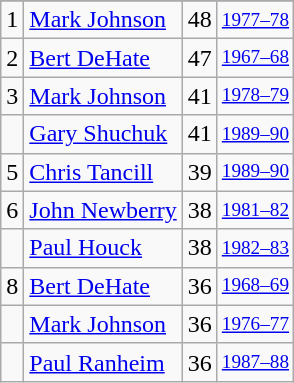<table class="wikitable">
<tr>
</tr>
<tr>
<td>1</td>
<td><a href='#'>Mark Johnson</a></td>
<td>48</td>
<td style="font-size:80%;"><a href='#'>1977–78</a></td>
</tr>
<tr>
<td>2</td>
<td><a href='#'>Bert DeHate</a></td>
<td>47</td>
<td style="font-size:80%;"><a href='#'>1967–68</a></td>
</tr>
<tr>
<td>3</td>
<td><a href='#'>Mark Johnson</a></td>
<td>41</td>
<td style="font-size:80%;"><a href='#'>1978–79</a></td>
</tr>
<tr>
<td></td>
<td><a href='#'>Gary Shuchuk</a></td>
<td>41</td>
<td style="font-size:80%;"><a href='#'>1989–90</a></td>
</tr>
<tr>
<td>5</td>
<td><a href='#'>Chris Tancill</a></td>
<td>39</td>
<td style="font-size:80%;"><a href='#'>1989–90</a></td>
</tr>
<tr>
<td>6</td>
<td><a href='#'>John Newberry</a></td>
<td>38</td>
<td style="font-size:80%;"><a href='#'>1981–82</a></td>
</tr>
<tr>
<td></td>
<td><a href='#'>Paul Houck</a></td>
<td>38</td>
<td style="font-size:80%;"><a href='#'>1982–83</a></td>
</tr>
<tr>
<td>8</td>
<td><a href='#'>Bert DeHate</a></td>
<td>36</td>
<td style="font-size:80%;"><a href='#'>1968–69</a></td>
</tr>
<tr>
<td></td>
<td><a href='#'>Mark Johnson</a></td>
<td>36</td>
<td style="font-size:80%;"><a href='#'>1976–77</a></td>
</tr>
<tr>
<td></td>
<td><a href='#'>Paul Ranheim</a></td>
<td>36</td>
<td style="font-size:80%;"><a href='#'>1987–88</a></td>
</tr>
</table>
